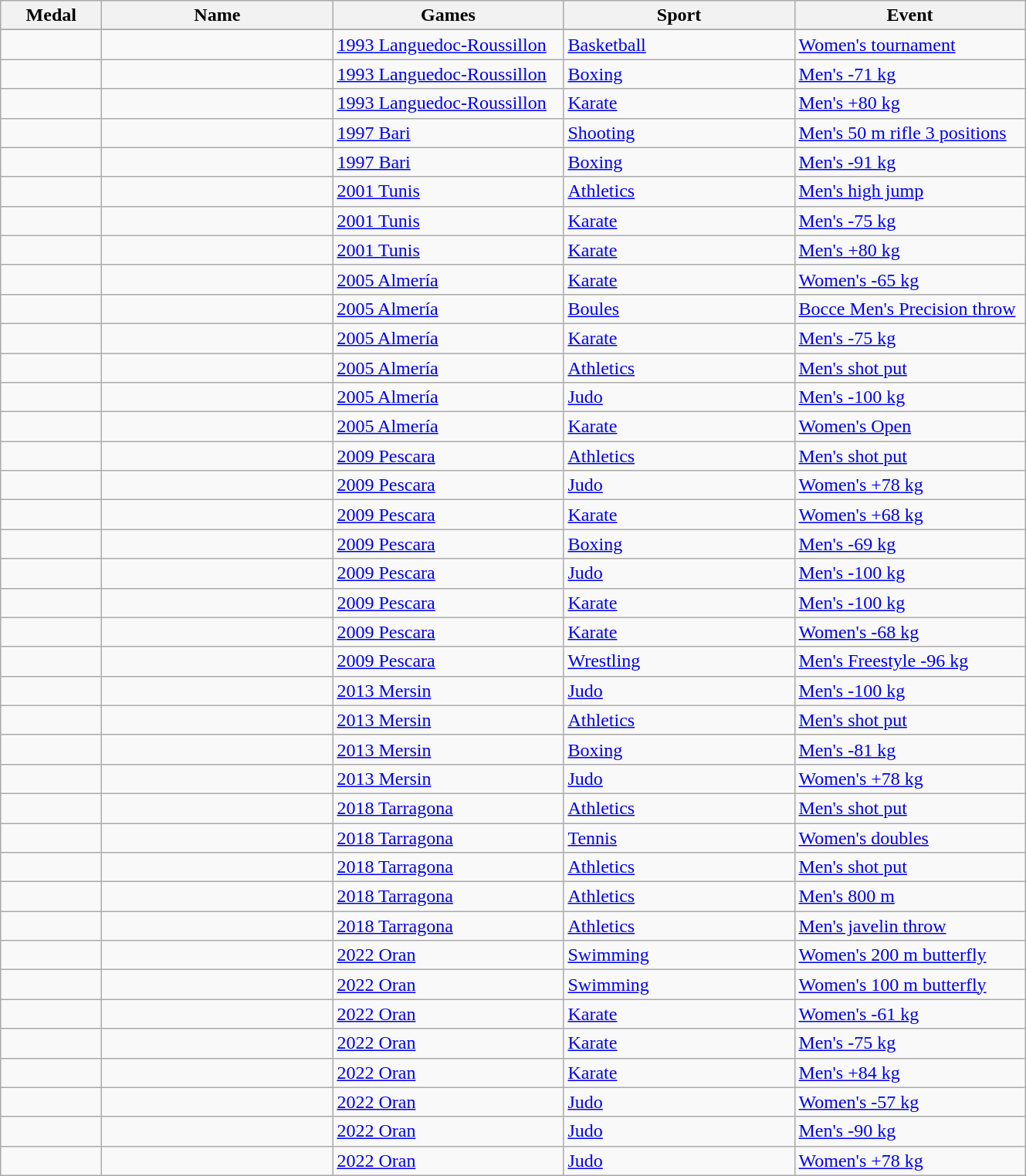<table class="wikitable sortable">
<tr>
<th style="width:5em">Medal</th>
<th style="width:12em">Name</th>
<th style="width:12em">Games</th>
<th style="width:12em">Sport</th>
<th style="width:12em">Event</th>
</tr>
<tr>
</tr>
<tr>
<td></td>
<td></td>
<td> <a href='#'>1993 Languedoc-Roussillon</a></td>
<td> <a href='#'>Basketball</a></td>
<td><a href='#'>Women's tournament</a></td>
</tr>
<tr>
<td></td>
<td></td>
<td> <a href='#'>1993 Languedoc-Roussillon</a></td>
<td> <a href='#'>Boxing</a></td>
<td><a href='#'>Men's -71 kg</a></td>
</tr>
<tr>
<td></td>
<td></td>
<td> <a href='#'>1993 Languedoc-Roussillon</a></td>
<td> <a href='#'>Karate</a></td>
<td><a href='#'>Men's +80 kg</a></td>
</tr>
<tr>
<td></td>
<td></td>
<td> <a href='#'>1997 Bari</a></td>
<td> <a href='#'>Shooting</a></td>
<td><a href='#'>Men's 50 m rifle 3 positions</a></td>
</tr>
<tr>
<td></td>
<td></td>
<td> <a href='#'>1997 Bari</a></td>
<td> <a href='#'>Boxing</a></td>
<td><a href='#'>Men's -91 kg</a></td>
</tr>
<tr>
<td></td>
<td></td>
<td> <a href='#'>2001 Tunis</a></td>
<td> <a href='#'>Athletics</a></td>
<td><a href='#'>Men's high jump</a></td>
</tr>
<tr>
<td></td>
<td></td>
<td> <a href='#'>2001 Tunis</a></td>
<td> <a href='#'>Karate</a></td>
<td><a href='#'>Men's -75 kg</a></td>
</tr>
<tr>
<td></td>
<td></td>
<td> <a href='#'>2001 Tunis</a></td>
<td> <a href='#'>Karate</a></td>
<td><a href='#'>Men's +80 kg</a></td>
</tr>
<tr>
<td></td>
<td></td>
<td> <a href='#'>2005 Almería</a></td>
<td> <a href='#'>Karate</a></td>
<td><a href='#'>Women's -65 kg</a></td>
</tr>
<tr>
<td></td>
<td></td>
<td> <a href='#'>2005 Almería</a></td>
<td> <a href='#'>Boules</a></td>
<td><a href='#'>Bocce Men's Precision throw</a></td>
</tr>
<tr>
<td></td>
<td></td>
<td> <a href='#'>2005 Almería</a></td>
<td> <a href='#'>Karate</a></td>
<td><a href='#'>Men's -75 kg</a></td>
</tr>
<tr>
<td></td>
<td></td>
<td> <a href='#'>2005 Almería</a></td>
<td> <a href='#'>Athletics</a></td>
<td><a href='#'>Men's shot put</a></td>
</tr>
<tr>
<td></td>
<td></td>
<td> <a href='#'>2005 Almería</a></td>
<td> <a href='#'>Judo</a></td>
<td><a href='#'>Men's -100 kg</a></td>
</tr>
<tr>
<td></td>
<td></td>
<td> <a href='#'>2005 Almería</a></td>
<td> <a href='#'>Karate</a></td>
<td><a href='#'>Women's Open</a></td>
</tr>
<tr>
<td></td>
<td></td>
<td> <a href='#'>2009 Pescara</a></td>
<td> <a href='#'>Athletics</a></td>
<td><a href='#'>Men's shot put</a></td>
</tr>
<tr>
<td></td>
<td></td>
<td> <a href='#'>2009 Pescara</a></td>
<td> <a href='#'>Judo</a></td>
<td><a href='#'>Women's +78 kg</a></td>
</tr>
<tr>
<td></td>
<td></td>
<td> <a href='#'>2009 Pescara</a></td>
<td> <a href='#'>Karate</a></td>
<td><a href='#'>Women's +68 kg</a></td>
</tr>
<tr>
<td></td>
<td></td>
<td> <a href='#'>2009 Pescara</a></td>
<td> <a href='#'>Boxing</a></td>
<td><a href='#'>Men's -69 kg</a></td>
</tr>
<tr>
<td></td>
<td></td>
<td> <a href='#'>2009 Pescara</a></td>
<td> <a href='#'>Judo</a></td>
<td><a href='#'>Men's -100 kg</a></td>
</tr>
<tr>
<td></td>
<td></td>
<td> <a href='#'>2009 Pescara</a></td>
<td> <a href='#'>Karate</a></td>
<td><a href='#'>Men's -100 kg</a></td>
</tr>
<tr>
<td></td>
<td></td>
<td> <a href='#'>2009 Pescara</a></td>
<td> <a href='#'>Karate</a></td>
<td><a href='#'>Women's -68 kg</a></td>
</tr>
<tr>
<td></td>
<td></td>
<td> <a href='#'>2009 Pescara</a></td>
<td> <a href='#'>Wrestling</a></td>
<td><a href='#'>Men's Freestyle -96 kg</a></td>
</tr>
<tr>
<td></td>
<td></td>
<td> <a href='#'>2013 Mersin</a></td>
<td> <a href='#'>Judo</a></td>
<td><a href='#'>Men's -100 kg</a></td>
</tr>
<tr>
<td></td>
<td></td>
<td> <a href='#'>2013 Mersin</a></td>
<td> <a href='#'>Athletics</a></td>
<td><a href='#'>Men's shot put</a></td>
</tr>
<tr>
<td></td>
<td></td>
<td> <a href='#'>2013 Mersin</a></td>
<td> <a href='#'>Boxing</a></td>
<td><a href='#'>Men's -81 kg</a></td>
</tr>
<tr>
<td></td>
<td></td>
<td> <a href='#'>2013 Mersin</a></td>
<td> <a href='#'>Judo</a></td>
<td><a href='#'>Women's +78 kg</a></td>
</tr>
<tr>
<td></td>
<td></td>
<td> <a href='#'>2018 Tarragona</a></td>
<td> <a href='#'>Athletics</a></td>
<td><a href='#'>Men's shot put</a></td>
</tr>
<tr>
<td></td>
<td><br></td>
<td> <a href='#'>2018 Tarragona</a></td>
<td> <a href='#'>Tennis</a></td>
<td><a href='#'>Women's doubles</a></td>
</tr>
<tr>
<td></td>
<td></td>
<td> <a href='#'>2018 Tarragona</a></td>
<td> <a href='#'>Athletics</a></td>
<td><a href='#'>Men's shot put</a></td>
</tr>
<tr>
<td></td>
<td></td>
<td> <a href='#'>2018 Tarragona</a></td>
<td> <a href='#'>Athletics</a></td>
<td><a href='#'>Men's 800 m</a></td>
</tr>
<tr>
<td></td>
<td></td>
<td> <a href='#'>2018 Tarragona</a></td>
<td> <a href='#'>Athletics</a></td>
<td><a href='#'>Men's javelin throw</a></td>
</tr>
<tr>
<td></td>
<td></td>
<td> <a href='#'>2022 Oran</a></td>
<td> <a href='#'>Swimming</a></td>
<td><a href='#'>Women's 200 m butterfly</a></td>
</tr>
<tr>
<td></td>
<td></td>
<td> <a href='#'>2022 Oran</a></td>
<td> <a href='#'>Swimming</a></td>
<td><a href='#'>Women's 100 m butterfly</a></td>
</tr>
<tr>
<td></td>
<td></td>
<td> <a href='#'>2022 Oran</a></td>
<td> <a href='#'>Karate</a></td>
<td><a href='#'>Women's -61 kg</a></td>
</tr>
<tr>
<td></td>
<td></td>
<td> <a href='#'>2022 Oran</a></td>
<td> <a href='#'>Karate</a></td>
<td><a href='#'>Men's -75 kg</a></td>
</tr>
<tr>
<td></td>
<td></td>
<td> <a href='#'>2022 Oran</a></td>
<td> <a href='#'>Karate</a></td>
<td><a href='#'>Men's +84 kg</a></td>
</tr>
<tr>
<td></td>
<td></td>
<td> <a href='#'>2022 Oran</a></td>
<td> <a href='#'>Judo</a></td>
<td><a href='#'>Women's -57 kg</a></td>
</tr>
<tr>
<td></td>
<td></td>
<td> <a href='#'>2022 Oran</a></td>
<td> <a href='#'>Judo</a></td>
<td><a href='#'>Men's -90 kg</a></td>
</tr>
<tr>
<td></td>
<td></td>
<td> <a href='#'>2022 Oran</a></td>
<td> <a href='#'>Judo</a></td>
<td><a href='#'>Women's +78 kg</a></td>
</tr>
</table>
